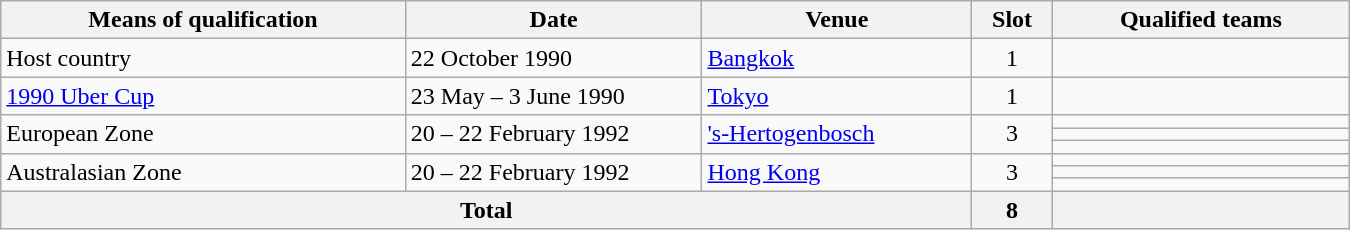<table class="wikitable" width="900">
<tr>
<th width="30%">Means of qualification</th>
<th width="22%">Date</th>
<th width="20%">Venue</th>
<th width="6%">Slot</th>
<th width="22%">Qualified teams</th>
</tr>
<tr>
<td>Host country</td>
<td>22 October 1990</td>
<td><a href='#'>Bangkok</a></td>
<td align="center">1</td>
<td></td>
</tr>
<tr>
<td><a href='#'>1990 Uber Cup</a></td>
<td>23 May – 3 June 1990</td>
<td><a href='#'>Tokyo</a></td>
<td align="center">1</td>
<td></td>
</tr>
<tr>
<td rowspan="3">European Zone</td>
<td rowspan="3">20 – 22 February 1992</td>
<td rowspan="3"><a href='#'>'s-Hertogenbosch</a></td>
<td rowspan="3" align="center">3</td>
<td></td>
</tr>
<tr>
<td></td>
</tr>
<tr>
<td></td>
</tr>
<tr>
<td rowspan="3">Australasian Zone</td>
<td rowspan="3">20 – 22 February 1992</td>
<td rowspan="3"><a href='#'>Hong Kong</a></td>
<td rowspan="3" align="center">3</td>
<td></td>
</tr>
<tr>
<td></td>
</tr>
<tr>
<td></td>
</tr>
<tr>
<th colspan="3">Total</th>
<th>8</th>
<th></th>
</tr>
</table>
